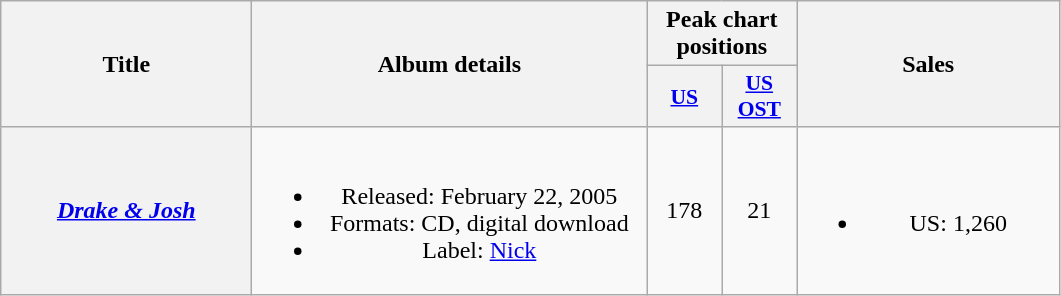<table class="wikitable plainrowheaders" style="text-align:center;">
<tr>
<th scope="col" rowspan="2" style="width:10em;">Title</th>
<th scope="col" rowspan="2" style="width:16em;">Album details</th>
<th scope="col" colspan="2">Peak chart positions</th>
<th scope="col" rowspan="2" style="width:10.5em;">Sales</th>
</tr>
<tr>
<th scope="col" style="width:3em;font-size:90%;"><a href='#'>US</a></th>
<th scope="col" style="width:3em;font-size:90%;"><a href='#'>US<br>OST</a><br></th>
</tr>
<tr>
<th scope="row"><em><a href='#'>Drake & Josh</a></em></th>
<td><br><ul><li>Released: February 22, 2005</li><li>Formats: CD, digital download</li><li>Label: <a href='#'>Nick</a></li></ul></td>
<td>178</td>
<td>21</td>
<td><br><ul><li>US: 1,260</li></ul></td>
</tr>
</table>
